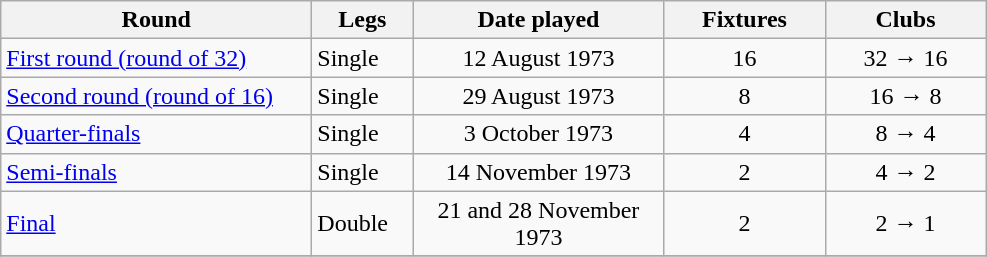<table class="wikitable" style="text-align:left">
<tr>
<th width=200>Round</th>
<th width=60>Legs</th>
<th width=160>Date played</th>
<th width=100>Fixtures</th>
<th width=100>Clubs</th>
</tr>
<tr>
<td><a href='#'>First round (round of 32)</a></td>
<td>Single</td>
<td align="center">12 August 1973</td>
<td align="center">16</td>
<td align="center">32 → 16</td>
</tr>
<tr>
<td><a href='#'>Second round (round of 16)</a></td>
<td>Single</td>
<td align="center">29 August 1973</td>
<td align="center">8</td>
<td align="center">16 → 8</td>
</tr>
<tr>
<td><a href='#'>Quarter-finals</a></td>
<td>Single</td>
<td align="center">3 October 1973</td>
<td align="center">4</td>
<td align="center">8 → 4</td>
</tr>
<tr>
<td><a href='#'>Semi-finals</a></td>
<td>Single</td>
<td align="center">14 November 1973</td>
<td align="center">2</td>
<td align="center">4 → 2</td>
</tr>
<tr>
<td><a href='#'>Final</a></td>
<td>Double</td>
<td align="center">21 and 28 November 1973</td>
<td align="center">2</td>
<td align="center">2 → 1</td>
</tr>
<tr>
</tr>
</table>
